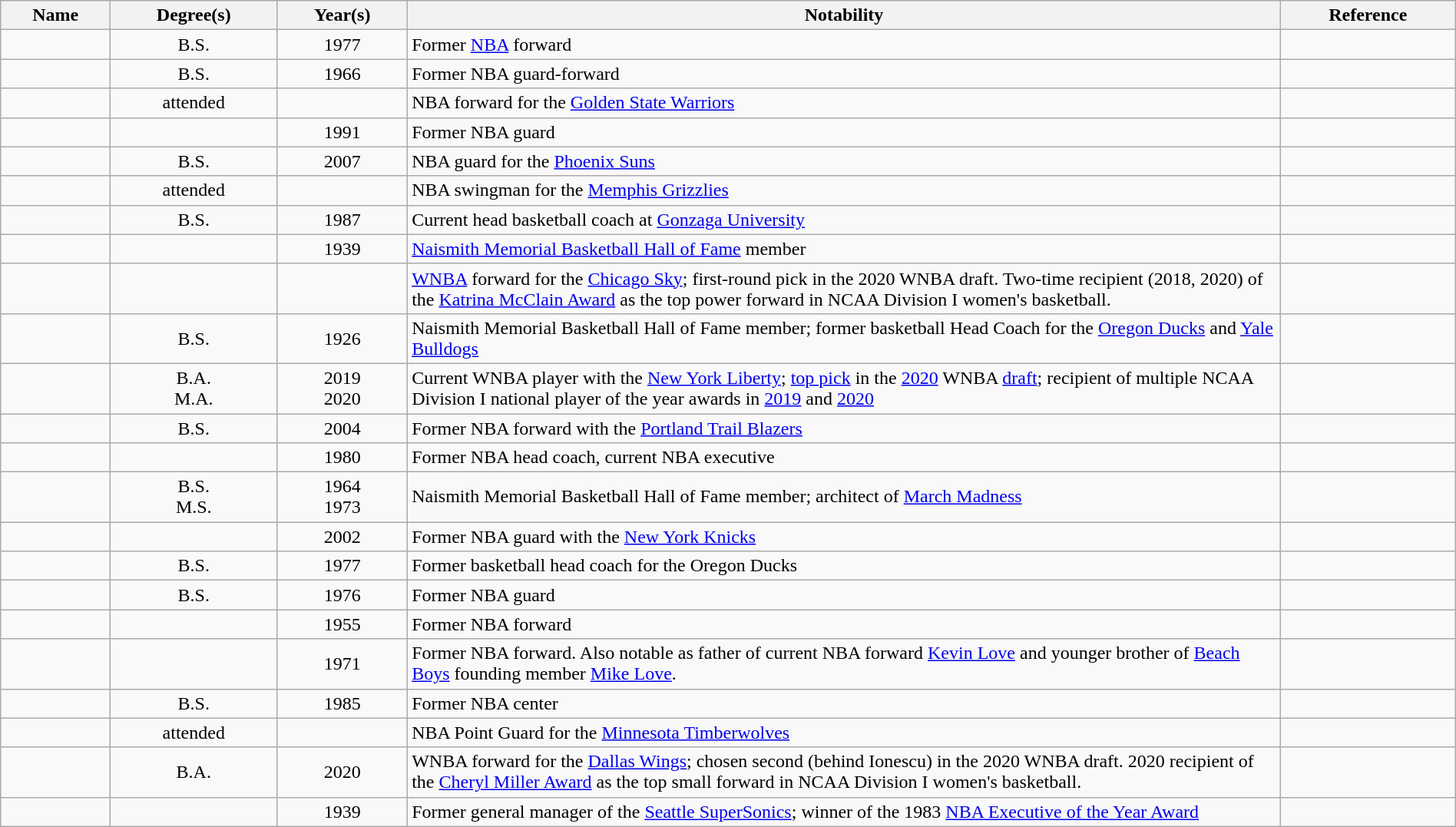<table class="wikitable sortable" style="width:100%">
<tr>
<th width="* ">Name</th>
<th>Degree(s)</th>
<th>Year(s)</th>
<th width="60%" class="unsortable">Notability</th>
<th width="* " class="unsortable">Reference</th>
</tr>
<tr>
<td></td>
<td align="center">B.S.</td>
<td align="center">1977</td>
<td>Former <a href='#'>NBA</a> forward</td>
<td align="center"></td>
</tr>
<tr>
<td></td>
<td align="center">B.S.</td>
<td align="center">1966</td>
<td>Former NBA guard-forward</td>
<td align="center"></td>
</tr>
<tr>
<td></td>
<td align="center">attended</td>
<td align="center"></td>
<td>NBA forward for the <a href='#'>Golden State Warriors</a></td>
<td align="center"></td>
</tr>
<tr>
<td></td>
<td align="center"></td>
<td align="center">1991</td>
<td>Former NBA guard</td>
<td align="center"></td>
</tr>
<tr>
<td></td>
<td align="center">B.S.</td>
<td align="center">2007</td>
<td>NBA guard for the <a href='#'>Phoenix Suns</a></td>
<td align="center"></td>
</tr>
<tr>
<td></td>
<td align="center">attended</td>
<td align="center"></td>
<td>NBA swingman for the <a href='#'>Memphis Grizzlies</a></td>
<td align="center"></td>
</tr>
<tr>
<td></td>
<td align="center">B.S.</td>
<td align="center">1987</td>
<td>Current head basketball coach at <a href='#'>Gonzaga University</a></td>
<td align="center"></td>
</tr>
<tr>
<td></td>
<td align="center"></td>
<td align="center">1939</td>
<td><a href='#'>Naismith Memorial Basketball Hall of Fame</a> member</td>
<td align="center"></td>
</tr>
<tr>
<td></td>
<td align="center"></td>
<td align="center"></td>
<td><a href='#'>WNBA</a> forward for the <a href='#'>Chicago Sky</a>; first-round pick in the 2020 WNBA draft. Two-time recipient (2018, 2020) of the <a href='#'>Katrina McClain Award</a> as the top power forward in NCAA Division I women's basketball.</td>
<td align="center"></td>
</tr>
<tr>
<td></td>
<td align="center">B.S.</td>
<td align="center">1926</td>
<td>Naismith Memorial Basketball Hall of Fame member; former basketball Head Coach for the <a href='#'>Oregon Ducks</a> and <a href='#'>Yale Bulldogs</a></td>
<td align="center"></td>
</tr>
<tr>
<td></td>
<td align="center">B.A.<br>M.A.</td>
<td align="center">2019<br>2020</td>
<td>Current WNBA player with the <a href='#'>New York Liberty</a>; <a href='#'>top pick</a> in the <a href='#'>2020</a> WNBA <a href='#'>draft</a>; recipient of multiple NCAA Division I national player of the year awards in <a href='#'>2019</a> and <a href='#'>2020</a></td>
<td align="center"></td>
</tr>
<tr>
<td></td>
<td align="center">B.S.</td>
<td align="center">2004</td>
<td>Former NBA forward with the <a href='#'>Portland Trail Blazers</a></td>
<td align="center"></td>
</tr>
<tr>
<td></td>
<td align="center"></td>
<td align="center">1980</td>
<td>Former NBA head coach, current NBA executive</td>
<td align="center"></td>
</tr>
<tr>
<td></td>
<td align="center">B.S.<br>M.S.</td>
<td align="center">1964<br>1973</td>
<td>Naismith Memorial Basketball Hall of Fame member; architect of <a href='#'>March Madness</a></td>
<td align="center"></td>
</tr>
<tr>
<td></td>
<td align="center"></td>
<td align="center">2002</td>
<td>Former NBA guard with the <a href='#'>New York Knicks</a></td>
<td align="center"></td>
</tr>
<tr>
<td></td>
<td align="center">B.S.</td>
<td align="center">1977</td>
<td>Former basketball head coach for the Oregon Ducks</td>
<td align="center"></td>
</tr>
<tr>
<td></td>
<td align="center">B.S.</td>
<td align="center">1976</td>
<td>Former NBA guard</td>
<td align="center"></td>
</tr>
<tr>
<td></td>
<td align="center"></td>
<td align="center">1955</td>
<td>Former NBA forward</td>
<td align="center"></td>
</tr>
<tr>
<td></td>
<td align="center"></td>
<td align="center">1971</td>
<td>Former NBA forward. Also notable as father of current NBA forward <a href='#'>Kevin Love</a> and younger brother of <a href='#'>Beach Boys</a> founding member <a href='#'>Mike Love</a>.</td>
<td align="center"></td>
</tr>
<tr>
<td></td>
<td align="center">B.S.</td>
<td align="center">1985</td>
<td>Former NBA center</td>
<td align="center"></td>
</tr>
<tr>
<td></td>
<td align="center">attended</td>
<td align="center"></td>
<td>NBA Point Guard for the <a href='#'>Minnesota Timberwolves</a></td>
<td align="center"></td>
</tr>
<tr>
<td></td>
<td align="center">B.A.</td>
<td align="center">2020</td>
<td>WNBA forward for the <a href='#'>Dallas Wings</a>; chosen second (behind Ionescu) in the 2020 WNBA draft. 2020 recipient of the <a href='#'>Cheryl Miller Award</a> as the top small forward in NCAA Division I women's basketball.</td>
<td align="center"></td>
</tr>
<tr>
<td></td>
<td align="center"></td>
<td align="center">1939</td>
<td>Former general manager of the <a href='#'>Seattle SuperSonics</a>; winner of the 1983 <a href='#'>NBA Executive of the Year Award</a></td>
<td></td>
</tr>
</table>
